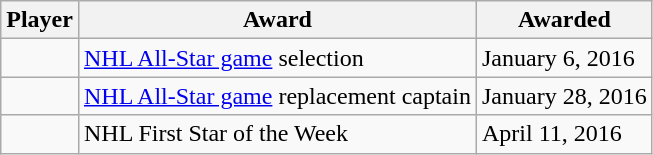<table class="wikitable">
<tr>
<th scope="col">Player</th>
<th scope="col">Award</th>
<th scope="col" data-sort-type="date">Awarded</th>
</tr>
<tr>
<td></td>
<td><a href='#'>NHL All-Star game</a> selection</td>
<td>January 6, 2016</td>
</tr>
<tr>
<td></td>
<td><a href='#'>NHL All-Star game</a> replacement captain</td>
<td>January 28, 2016</td>
</tr>
<tr>
<td></td>
<td>NHL First Star of the Week</td>
<td>April 11, 2016</td>
</tr>
</table>
